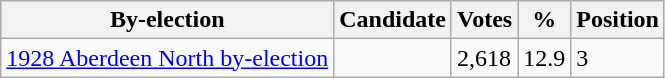<table class="wikitable">
<tr>
<th>By-election</th>
<th>Candidate</th>
<th>Votes</th>
<th>%</th>
<th>Position</th>
</tr>
<tr>
<td><a href='#'>1928 Aberdeen North by-election</a></td>
<td></td>
<td>2,618</td>
<td>12.9</td>
<td>3</td>
</tr>
</table>
